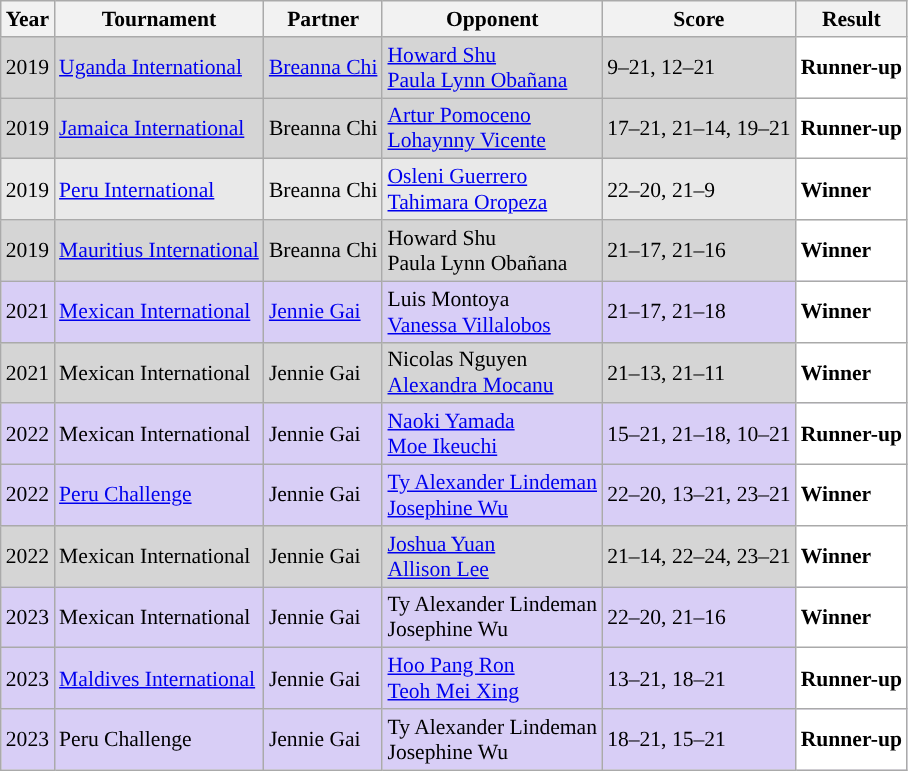<table class="sortable wikitable" style="font-size: 90%;">
<tr>
<th>Year</th>
<th>Tournament</th>
<th>Partner</th>
<th>Opponent</th>
<th>Score</th>
<th>Result</th>
</tr>
<tr style="background:#D5D5D5">
<td align="center">2019</td>
<td align="left"><a href='#'>Uganda International</a></td>
<td align="left"> <a href='#'>Breanna Chi</a></td>
<td align="left"> <a href='#'>Howard Shu</a><br> <a href='#'>Paula Lynn Obañana</a></td>
<td align="left">9–21, 12–21</td>
<td style="text-align:left; background:white"> <strong>Runner-up</strong></td>
</tr>
<tr style="background:#D5D5D5">
<td align="center">2019</td>
<td align="left"><a href='#'>Jamaica International</a></td>
<td align="left"> Breanna Chi</td>
<td align="left"> <a href='#'>Artur Pomoceno</a><br> <a href='#'>Lohaynny Vicente</a></td>
<td align="left">17–21, 21–14, 19–21</td>
<td style="text-align:left; background:white"> <strong>Runner-up</strong></td>
</tr>
<tr style="background:#E9E9E9">
<td align="center">2019</td>
<td align="left"><a href='#'>Peru International</a></td>
<td align="left"> Breanna Chi</td>
<td align="left"> <a href='#'>Osleni Guerrero</a><br> <a href='#'>Tahimara Oropeza</a></td>
<td align="left">22–20, 21–9</td>
<td style="text-align:left; background:white"> <strong>Winner</strong></td>
</tr>
<tr style="background:#D5D5D5">
<td align="center">2019</td>
<td align="left"><a href='#'>Mauritius International</a></td>
<td align="left"> Breanna Chi</td>
<td align="left"> Howard Shu<br> Paula Lynn Obañana</td>
<td align="left">21–17, 21–16</td>
<td style="text-align:left; background:white"> <strong>Winner</strong></td>
</tr>
<tr style="background:#D8CEF6">
<td align="center">2021</td>
<td align="left"><a href='#'>Mexican International</a></td>
<td align="left"> <a href='#'>Jennie Gai</a></td>
<td align="left"> Luis Montoya<br> <a href='#'>Vanessa Villalobos</a></td>
<td align="left">21–17, 21–18</td>
<td style="text-align:left; background:white"> <strong>Winner</strong></td>
</tr>
<tr style="background:#D5D5D5">
<td align="center">2021</td>
<td align="left">Mexican International</td>
<td align="left"> Jennie Gai</td>
<td align="left"> Nicolas Nguyen<br> <a href='#'>Alexandra Mocanu</a></td>
<td align="left">21–13, 21–11</td>
<td style="text-align:left; background:white"> <strong>Winner</strong></td>
</tr>
<tr style="background:#D8CEF6">
<td align="center">2022</td>
<td align="left">Mexican International</td>
<td align="left"> Jennie Gai</td>
<td align="left"> <a href='#'>Naoki Yamada</a><br> <a href='#'>Moe Ikeuchi</a></td>
<td align="left">15–21, 21–18, 10–21</td>
<td style="text-align:left; background:white"> <strong>Runner-up</strong></td>
</tr>
<tr style="background:#D8CEF6">
<td align="center">2022</td>
<td align="left"><a href='#'>Peru Challenge</a></td>
<td align="left"> Jennie Gai</td>
<td align="left"> <a href='#'>Ty Alexander Lindeman</a><br> <a href='#'>Josephine Wu</a></td>
<td align="left">22–20, 13–21, 23–21</td>
<td style="text-align:left; background:white"> <strong>Winner</strong></td>
</tr>
<tr style="background:#D5D5D5">
<td align="center">2022</td>
<td align="left">Mexican International</td>
<td align="left"> Jennie Gai</td>
<td align="left"> <a href='#'>Joshua Yuan</a><br> <a href='#'>Allison Lee</a></td>
<td align="left">21–14, 22–24, 23–21</td>
<td style="text-align:left; background:white"> <strong>Winner</strong></td>
</tr>
<tr style="background:#D8CEF6">
<td align="center">2023</td>
<td align="left">Mexican International</td>
<td align="left"> Jennie Gai</td>
<td align="left"> Ty Alexander Lindeman<br> Josephine Wu</td>
<td align="left">22–20, 21–16</td>
<td style="text-align:left; background:white"> <strong>Winner</strong></td>
</tr>
<tr style="background:#D8CEF6">
<td align="center">2023</td>
<td align="left"><a href='#'>Maldives International</a></td>
<td align="left"> Jennie Gai</td>
<td align="left"> <a href='#'>Hoo Pang Ron</a><br> <a href='#'>Teoh Mei Xing</a></td>
<td align="left">13–21, 18–21</td>
<td style="text-align:left; background:white"> <strong>Runner-up</strong></td>
</tr>
<tr style="background:#D8CEF6">
<td align="center">2023</td>
<td align="left">Peru Challenge</td>
<td align="left"> Jennie Gai</td>
<td align="left"> Ty Alexander Lindeman<br> Josephine Wu</td>
<td align="left">18–21, 15–21</td>
<td style="text-align:left; background:white"> <strong>Runner-up</strong></td>
</tr>
</table>
